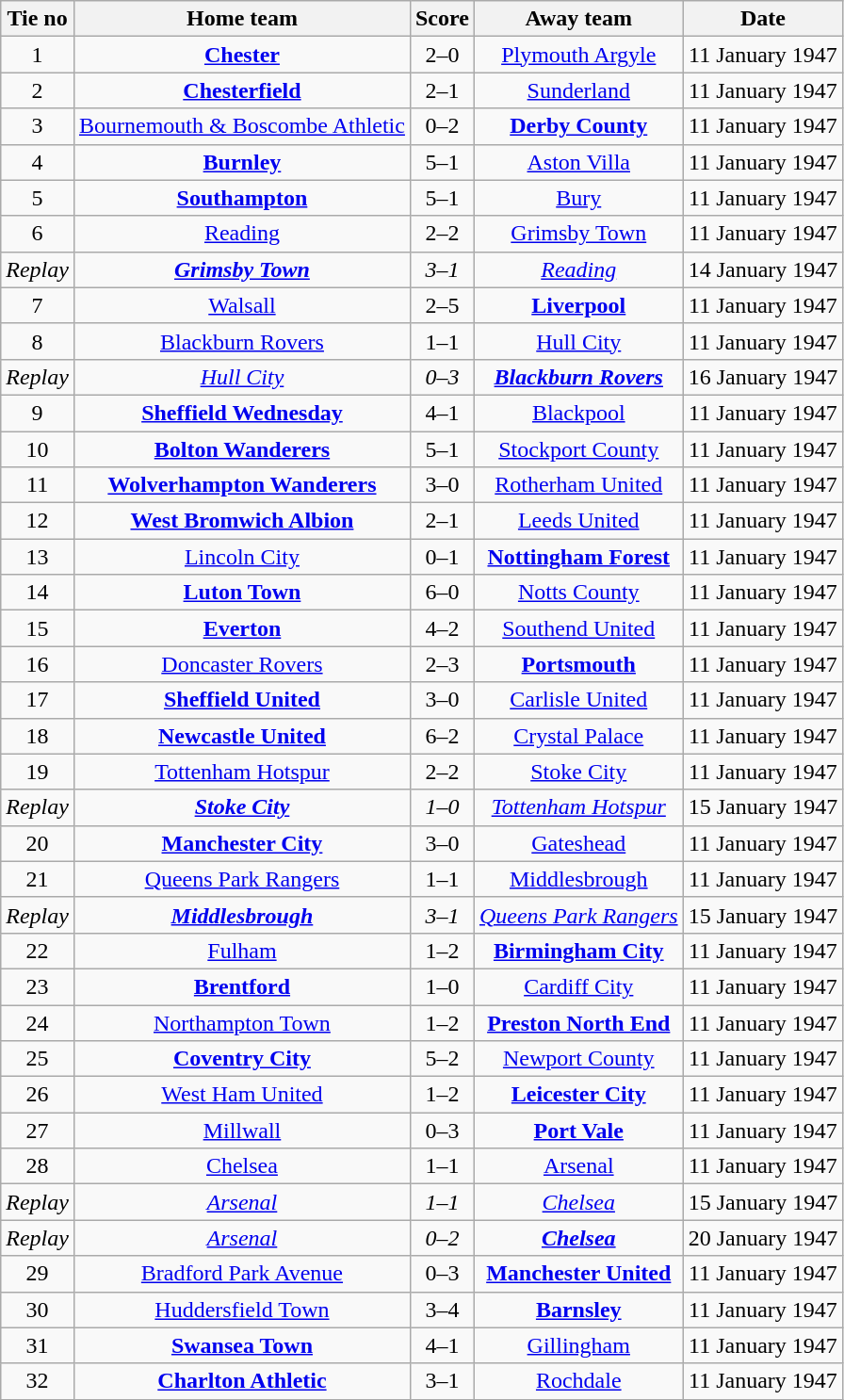<table class="wikitable" style="text-align: center">
<tr>
<th>Tie no</th>
<th>Home team</th>
<th>Score</th>
<th>Away team</th>
<th>Date</th>
</tr>
<tr>
<td>1</td>
<td><strong><a href='#'>Chester</a></strong></td>
<td>2–0</td>
<td><a href='#'>Plymouth Argyle</a></td>
<td>11 January 1947</td>
</tr>
<tr>
<td>2</td>
<td><strong><a href='#'>Chesterfield</a></strong></td>
<td>2–1</td>
<td><a href='#'>Sunderland</a></td>
<td>11 January 1947</td>
</tr>
<tr>
<td>3</td>
<td><a href='#'>Bournemouth & Boscombe Athletic</a></td>
<td>0–2</td>
<td><strong><a href='#'>Derby County</a></strong></td>
<td>11 January 1947</td>
</tr>
<tr>
<td>4</td>
<td><strong><a href='#'>Burnley</a></strong></td>
<td>5–1</td>
<td><a href='#'>Aston Villa</a></td>
<td>11 January 1947</td>
</tr>
<tr>
<td>5</td>
<td><strong><a href='#'>Southampton</a></strong></td>
<td>5–1</td>
<td><a href='#'>Bury</a></td>
<td>11 January 1947</td>
</tr>
<tr>
<td>6</td>
<td><a href='#'>Reading</a></td>
<td>2–2</td>
<td><a href='#'>Grimsby Town</a></td>
<td>11 January 1947</td>
</tr>
<tr>
<td><em>Replay</em></td>
<td><strong><em><a href='#'>Grimsby Town</a></em></strong></td>
<td><em>3–1</em></td>
<td><em><a href='#'>Reading</a></em></td>
<td>14 January 1947</td>
</tr>
<tr>
<td>7</td>
<td><a href='#'>Walsall</a></td>
<td>2–5</td>
<td><strong><a href='#'>Liverpool</a></strong></td>
<td>11 January 1947</td>
</tr>
<tr>
<td>8</td>
<td><a href='#'>Blackburn Rovers</a></td>
<td>1–1</td>
<td><a href='#'>Hull City</a></td>
<td>11 January 1947</td>
</tr>
<tr>
<td><em>Replay</em></td>
<td><em><a href='#'>Hull City</a></em></td>
<td><em>0–3</em></td>
<td><strong><em><a href='#'>Blackburn Rovers</a></em></strong></td>
<td>16 January 1947</td>
</tr>
<tr>
<td>9</td>
<td><strong><a href='#'>Sheffield Wednesday</a></strong></td>
<td>4–1</td>
<td><a href='#'>Blackpool</a></td>
<td>11 January 1947</td>
</tr>
<tr>
<td>10</td>
<td><strong><a href='#'>Bolton Wanderers</a></strong></td>
<td>5–1</td>
<td><a href='#'>Stockport County</a></td>
<td>11 January 1947</td>
</tr>
<tr>
<td>11</td>
<td><strong><a href='#'>Wolverhampton Wanderers</a></strong></td>
<td>3–0</td>
<td><a href='#'>Rotherham United</a></td>
<td>11 January 1947</td>
</tr>
<tr>
<td>12</td>
<td><strong><a href='#'>West Bromwich Albion</a></strong></td>
<td>2–1</td>
<td><a href='#'>Leeds United</a></td>
<td>11 January 1947</td>
</tr>
<tr>
<td>13</td>
<td><a href='#'>Lincoln City</a></td>
<td>0–1</td>
<td><strong><a href='#'>Nottingham Forest</a></strong></td>
<td>11 January 1947</td>
</tr>
<tr>
<td>14</td>
<td><strong><a href='#'>Luton Town</a></strong></td>
<td>6–0</td>
<td><a href='#'>Notts County</a></td>
<td>11 January 1947</td>
</tr>
<tr>
<td>15</td>
<td><strong><a href='#'>Everton</a></strong></td>
<td>4–2</td>
<td><a href='#'>Southend United</a></td>
<td>11 January 1947</td>
</tr>
<tr>
<td>16</td>
<td><a href='#'>Doncaster Rovers</a></td>
<td>2–3</td>
<td><strong><a href='#'>Portsmouth</a></strong></td>
<td>11 January 1947</td>
</tr>
<tr>
<td>17</td>
<td><strong><a href='#'>Sheffield United</a></strong></td>
<td>3–0</td>
<td><a href='#'>Carlisle United</a></td>
<td>11 January 1947</td>
</tr>
<tr>
<td>18</td>
<td><strong><a href='#'>Newcastle United</a></strong></td>
<td>6–2</td>
<td><a href='#'>Crystal Palace</a></td>
<td>11 January 1947</td>
</tr>
<tr>
<td>19</td>
<td><a href='#'>Tottenham Hotspur</a></td>
<td>2–2</td>
<td><a href='#'>Stoke City</a></td>
<td>11 January 1947</td>
</tr>
<tr>
<td><em>Replay</em></td>
<td><strong><em><a href='#'>Stoke City</a></em></strong></td>
<td><em>1–0</em></td>
<td><em><a href='#'>Tottenham Hotspur</a></em></td>
<td>15 January 1947</td>
</tr>
<tr>
<td>20</td>
<td><strong><a href='#'>Manchester City</a></strong></td>
<td>3–0</td>
<td><a href='#'>Gateshead</a></td>
<td>11 January 1947</td>
</tr>
<tr>
<td>21</td>
<td><a href='#'>Queens Park Rangers</a></td>
<td>1–1</td>
<td><a href='#'>Middlesbrough</a></td>
<td>11 January 1947</td>
</tr>
<tr>
<td><em>Replay</em></td>
<td><strong><em><a href='#'>Middlesbrough</a></em></strong></td>
<td><em>3–1</em></td>
<td><em><a href='#'>Queens Park Rangers</a></em></td>
<td>15 January 1947</td>
</tr>
<tr>
<td>22</td>
<td><a href='#'>Fulham</a></td>
<td>1–2</td>
<td><strong><a href='#'>Birmingham City</a></strong></td>
<td>11 January 1947</td>
</tr>
<tr>
<td>23</td>
<td><strong><a href='#'>Brentford</a></strong></td>
<td>1–0</td>
<td><a href='#'>Cardiff City</a></td>
<td>11 January 1947</td>
</tr>
<tr>
<td>24</td>
<td><a href='#'>Northampton Town</a></td>
<td>1–2</td>
<td><strong><a href='#'>Preston North End</a></strong></td>
<td>11 January 1947</td>
</tr>
<tr>
<td>25</td>
<td><strong><a href='#'>Coventry City</a></strong></td>
<td>5–2</td>
<td><a href='#'>Newport County</a></td>
<td>11 January 1947</td>
</tr>
<tr>
<td>26</td>
<td><a href='#'>West Ham United</a></td>
<td>1–2</td>
<td><strong><a href='#'>Leicester City</a></strong></td>
<td>11 January 1947</td>
</tr>
<tr>
<td>27</td>
<td><a href='#'>Millwall</a></td>
<td>0–3</td>
<td><strong><a href='#'>Port Vale</a></strong></td>
<td>11 January 1947</td>
</tr>
<tr>
<td>28</td>
<td><a href='#'>Chelsea</a></td>
<td>1–1</td>
<td><a href='#'>Arsenal</a></td>
<td>11 January 1947</td>
</tr>
<tr>
<td><em>Replay</em></td>
<td><em><a href='#'>Arsenal</a></em></td>
<td><em>1–1</em></td>
<td><em><a href='#'>Chelsea</a></em></td>
<td>15 January 1947</td>
</tr>
<tr>
<td><em>Replay</em></td>
<td><em><a href='#'>Arsenal</a></em></td>
<td><em>0–2</em></td>
<td><strong><em><a href='#'>Chelsea</a></em></strong></td>
<td>20 January 1947</td>
</tr>
<tr>
<td>29</td>
<td><a href='#'>Bradford Park Avenue</a></td>
<td>0–3</td>
<td><strong><a href='#'>Manchester United</a></strong></td>
<td>11 January 1947</td>
</tr>
<tr>
<td>30</td>
<td><a href='#'>Huddersfield Town</a></td>
<td>3–4</td>
<td><strong><a href='#'>Barnsley</a></strong></td>
<td>11 January 1947</td>
</tr>
<tr>
<td>31</td>
<td><strong><a href='#'>Swansea Town</a></strong></td>
<td>4–1</td>
<td><a href='#'>Gillingham</a></td>
<td>11 January 1947</td>
</tr>
<tr>
<td>32</td>
<td><strong><a href='#'>Charlton Athletic</a></strong></td>
<td>3–1</td>
<td><a href='#'>Rochdale</a></td>
<td>11 January 1947</td>
</tr>
</table>
